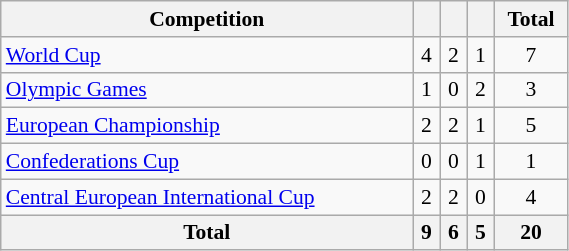<table class="wikitable" width=30% style="font-size:90%; text-align:center;">
<tr>
<th>Competition</th>
<th></th>
<th></th>
<th></th>
<th>Total</th>
</tr>
<tr>
<td align=left><a href='#'>World Cup</a></td>
<td>4</td>
<td>2</td>
<td>1</td>
<td>7</td>
</tr>
<tr>
<td align=left><a href='#'>Olympic Games</a></td>
<td>1</td>
<td>0</td>
<td>2</td>
<td>3</td>
</tr>
<tr>
<td align=left><a href='#'>European Championship</a></td>
<td>2</td>
<td>2</td>
<td>1</td>
<td>5</td>
</tr>
<tr>
<td align=left><a href='#'>Confederations Cup</a></td>
<td>0</td>
<td>0</td>
<td>1</td>
<td>1</td>
</tr>
<tr>
<td align=left><a href='#'>Central European International Cup</a></td>
<td>2</td>
<td>2</td>
<td>0</td>
<td>4</td>
</tr>
<tr>
<th>Total</th>
<th>9</th>
<th>6</th>
<th>5</th>
<th>20</th>
</tr>
</table>
